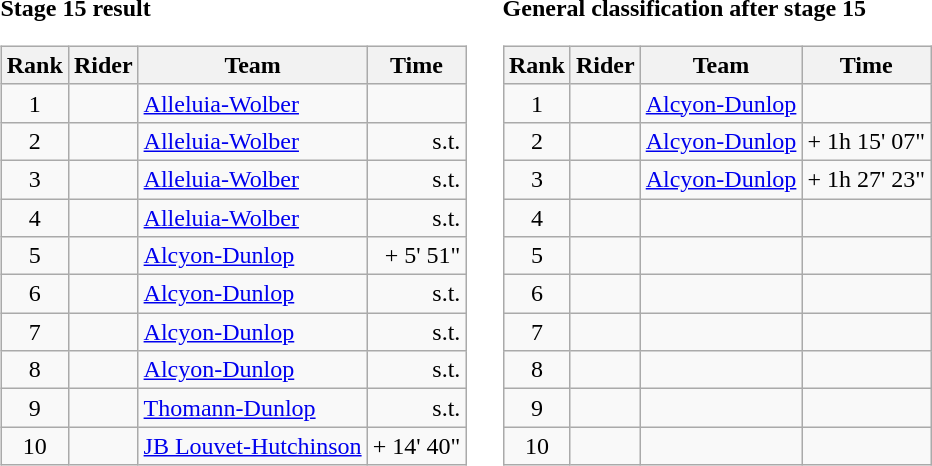<table>
<tr>
<td><strong>Stage 15 result</strong><br><table class="wikitable">
<tr>
<th scope="col">Rank</th>
<th scope="col">Rider</th>
<th scope="col">Team</th>
<th scope="col">Time</th>
</tr>
<tr>
<td style="text-align:center;">1</td>
<td></td>
<td><a href='#'>Alleluia-Wolber</a></td>
<td style="text-align:right;"></td>
</tr>
<tr>
<td style="text-align:center;">2</td>
<td></td>
<td><a href='#'>Alleluia-Wolber</a></td>
<td style="text-align:right;">s.t.</td>
</tr>
<tr>
<td style="text-align:center;">3</td>
<td></td>
<td><a href='#'>Alleluia-Wolber</a></td>
<td style="text-align:right;">s.t.</td>
</tr>
<tr>
<td style="text-align:center;">4</td>
<td></td>
<td><a href='#'>Alleluia-Wolber</a></td>
<td style="text-align:right;">s.t.</td>
</tr>
<tr>
<td style="text-align:center;">5</td>
<td></td>
<td><a href='#'>Alcyon-Dunlop</a></td>
<td style="text-align:right;">+ 5' 51"</td>
</tr>
<tr>
<td style="text-align:center;">6</td>
<td></td>
<td><a href='#'>Alcyon-Dunlop</a></td>
<td style="text-align:right;">s.t.</td>
</tr>
<tr>
<td style="text-align:center;">7</td>
<td></td>
<td><a href='#'>Alcyon-Dunlop</a></td>
<td style="text-align:right;">s.t.</td>
</tr>
<tr>
<td style="text-align:center;">8</td>
<td></td>
<td><a href='#'>Alcyon-Dunlop</a></td>
<td style="text-align:right;">s.t.</td>
</tr>
<tr>
<td style="text-align:center;">9</td>
<td></td>
<td><a href='#'>Thomann-Dunlop</a></td>
<td style="text-align:right;">s.t.</td>
</tr>
<tr>
<td style="text-align:center;">10</td>
<td></td>
<td><a href='#'>JB Louvet-Hutchinson</a></td>
<td style="text-align:right;">+ 14' 40"</td>
</tr>
</table>
</td>
<td></td>
<td><strong>General classification after stage 15</strong><br><table class="wikitable">
<tr>
<th scope="col">Rank</th>
<th scope="col">Rider</th>
<th scope="col">Team</th>
<th scope="col">Time</th>
</tr>
<tr>
<td style="text-align:center;">1</td>
<td></td>
<td><a href='#'>Alcyon-Dunlop</a></td>
<td style="text-align:right;"></td>
</tr>
<tr>
<td style="text-align:center;">2</td>
<td></td>
<td><a href='#'>Alcyon-Dunlop</a></td>
<td style="text-align:right;">+ 1h 15' 07"</td>
</tr>
<tr>
<td style="text-align:center;">3</td>
<td></td>
<td><a href='#'>Alcyon-Dunlop</a></td>
<td style="text-align:right;">+ 1h 27' 23"</td>
</tr>
<tr>
<td style="text-align:center;">4</td>
<td></td>
<td></td>
<td></td>
</tr>
<tr>
<td style="text-align:center;">5</td>
<td></td>
<td></td>
<td></td>
</tr>
<tr>
<td style="text-align:center;">6</td>
<td></td>
<td></td>
<td></td>
</tr>
<tr>
<td style="text-align:center;">7</td>
<td></td>
<td></td>
<td></td>
</tr>
<tr>
<td style="text-align:center;">8</td>
<td></td>
<td></td>
<td></td>
</tr>
<tr>
<td style="text-align:center;">9</td>
<td></td>
<td></td>
<td></td>
</tr>
<tr>
<td style="text-align:center;">10</td>
<td></td>
<td></td>
<td></td>
</tr>
</table>
</td>
</tr>
</table>
